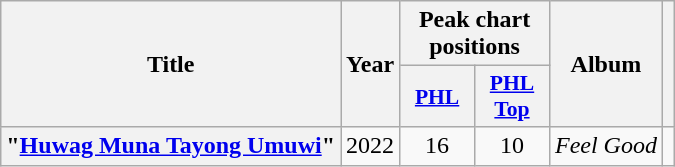<table class="wikitable plainrowheaders" style="text-align:center;">
<tr>
<th scope="col" rowspan="2">Title</th>
<th scope="col" rowspan="2">Year</th>
<th colspan="2" scope="colgroup">Peak chart positions</th>
<th rowspan="2" scope="col">Album</th>
<th rowspan="2" scope="col"></th>
</tr>
<tr>
<th scope="col" style="width:3em;font-size:90%;"><a href='#'>PHL</a><br></th>
<th scope="col" style="width:3em;font-size:90%;"><a href='#'>PHL Top</a><br></th>
</tr>
<tr>
<th scope="row">"<a href='#'>Huwag Muna Tayong Umuwi</a>"</th>
<td>2022</td>
<td>16</td>
<td>10</td>
<td><em>Feel Good</em></td>
<td></td>
</tr>
</table>
